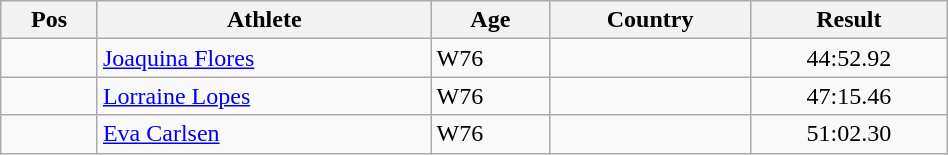<table class="wikitable"  style="text-align:center; width:50%;">
<tr>
<th>Pos</th>
<th>Athlete</th>
<th>Age</th>
<th>Country</th>
<th>Result</th>
</tr>
<tr>
<td align=center></td>
<td align=left><a href='#'>Joaquina Flores</a></td>
<td align=left>W76</td>
<td align=left></td>
<td>44:52.92</td>
</tr>
<tr>
<td align=center></td>
<td align=left><a href='#'>Lorraine Lopes</a></td>
<td align=left>W76</td>
<td align=left></td>
<td>47:15.46</td>
</tr>
<tr>
<td align=center></td>
<td align=left><a href='#'>Eva Carlsen</a></td>
<td align=left>W76</td>
<td align=left></td>
<td>51:02.30</td>
</tr>
</table>
